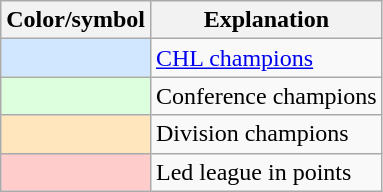<table class="wikitable">
<tr>
<th scope="col">Color/symbol</th>
<th scope="col">Explanation</th>
</tr>
<tr>
<th scope="row" style="background:#D0E7FF"></th>
<td><a href='#'>CHL champions</a></td>
</tr>
<tr>
<th scope="row" style="background:#DDFFDD"></th>
<td>Conference champions</td>
</tr>
<tr>
<th scope="row"  style="background:#FFE6BD"></th>
<td>Division champions</td>
</tr>
<tr>
<th scope="row"  style="background:#FFCCCC"></th>
<td>Led league in points</td>
</tr>
</table>
